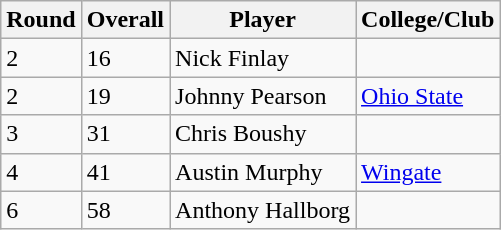<table class="wikitable">
<tr>
<th>Round</th>
<th>Overall</th>
<th>Player</th>
<th>College/Club</th>
</tr>
<tr>
<td>2</td>
<td>16</td>
<td>Nick Finlay</td>
<td></td>
</tr>
<tr>
<td>2</td>
<td>19</td>
<td>Johnny Pearson</td>
<td><a href='#'>Ohio State</a></td>
</tr>
<tr>
<td>3</td>
<td>31</td>
<td>Chris Boushy</td>
<td></td>
</tr>
<tr>
<td>4</td>
<td>41</td>
<td>Austin Murphy</td>
<td><a href='#'>Wingate</a></td>
</tr>
<tr>
<td>6</td>
<td>58</td>
<td>Anthony Hallborg</td>
<td></td>
</tr>
</table>
